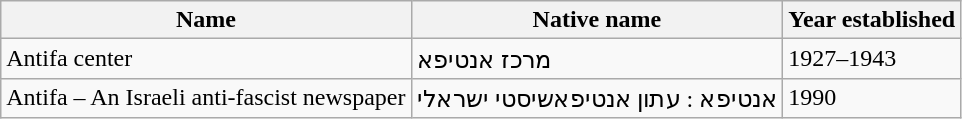<table class="wikitable sortable">
<tr>
<th>Name</th>
<th>Native name</th>
<th>Year established</th>
</tr>
<tr>
<td>Antifa center</td>
<td>מרכז אנטיפא</td>
<td>1927–1943</td>
</tr>
<tr>
<td>Antifa – An Israeli anti-fascist newspaper</td>
<td>אנטיפא : עתון אנטיפאשיסטי ישראלי</td>
<td>1990</td>
</tr>
</table>
